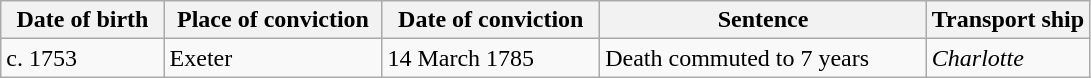<table class="wikitable sortable plainrowheaders" style="width=1024px;">
<tr>
<th style="width: 15%;">Date of birth</th>
<th style="width: 20%;">Place of conviction</th>
<th style="width: 20%;">Date of conviction</th>
<th style="width: 30%;">Sentence</th>
<th style="width: 15%;">Transport ship</th>
</tr>
<tr>
<td>c. 1753</td>
<td>Exeter</td>
<td>14 March 1785</td>
<td>Death commuted to 7 years</td>
<td><em>Charlotte</em></td>
</tr>
</table>
